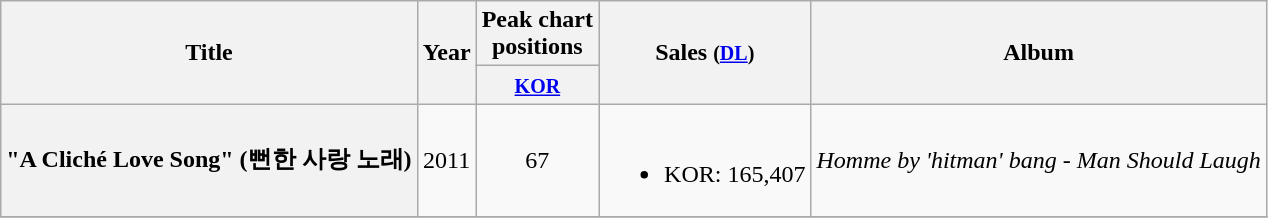<table class="wikitable plainrowheaders" style="text-align:center;">
<tr>
<th scope="col" rowspan="2">Title</th>
<th scope="col" rowspan="2">Year</th>
<th scope="col" colspan="1">Peak chart <br> positions</th>
<th scope="col" rowspan="2">Sales <small>(<a href='#'>DL</a>)</small></th>
<th scope="col" rowspan="2">Album</th>
</tr>
<tr>
<th><small><a href='#'>KOR</a></small><br></th>
</tr>
<tr>
<th scope="row">"A Cliché Love Song" (뻔한 사랑 노래)</th>
<td>2011</td>
<td>67</td>
<td><br><ul><li>KOR: 165,407</li></ul></td>
<td><em>Homme by 'hitman' bang - Man Should Laugh</em></td>
</tr>
<tr>
</tr>
</table>
